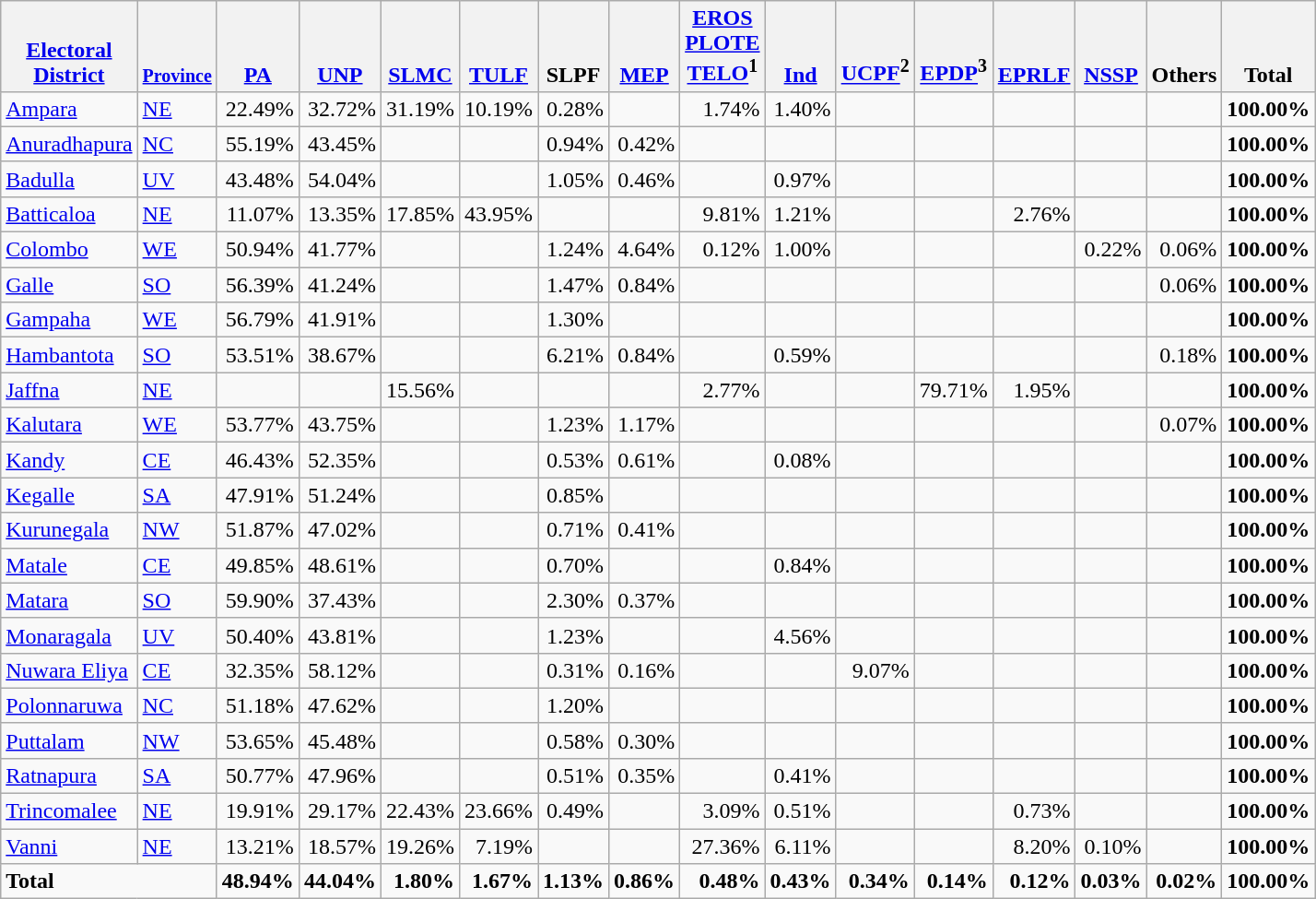<table class="wikitable sortable" border="1" style="text-align:right;">
<tr valign=bottom>
<th><a href='#'>Electoral<br>District</a><br></th>
<th><small><a href='#'>Province</a><br></small></th>
<th><a href='#'>PA</a><br></th>
<th><a href='#'>UNP</a><br></th>
<th><a href='#'>SLMC</a><br></th>
<th><a href='#'>TULF</a><br></th>
<th>SLPF<br></th>
<th><a href='#'>MEP</a><br></th>
<th><a href='#'>EROS</a><br><a href='#'>PLOTE</a><br><a href='#'>TELO</a><sup>1</sup><br></th>
<th><a href='#'>Ind</a><br></th>
<th><a href='#'>UCPF</a><sup>2</sup><br></th>
<th><a href='#'>EPDP</a><sup>3</sup><br></th>
<th><a href='#'>EPRLF</a><br></th>
<th><a href='#'>NSSP</a><br></th>
<th>Others<br></th>
<th>Total<br></th>
</tr>
<tr>
<td align=left><a href='#'>Ampara</a></td>
<td align=left><a href='#'>NE</a></td>
<td>22.49%</td>
<td>32.72%</td>
<td>31.19%</td>
<td>10.19%</td>
<td>0.28%</td>
<td></td>
<td>1.74%</td>
<td>1.40%</td>
<td></td>
<td></td>
<td></td>
<td></td>
<td></td>
<td><strong>100.00%</strong></td>
</tr>
<tr>
<td align=left><a href='#'>Anuradhapura</a></td>
<td align=left><a href='#'>NC</a></td>
<td>55.19%</td>
<td>43.45%</td>
<td></td>
<td></td>
<td>0.94%</td>
<td>0.42%</td>
<td></td>
<td></td>
<td></td>
<td></td>
<td></td>
<td></td>
<td></td>
<td><strong>100.00%</strong></td>
</tr>
<tr>
<td align=left><a href='#'>Badulla</a></td>
<td align=left><a href='#'>UV</a></td>
<td>43.48%</td>
<td>54.04%</td>
<td></td>
<td></td>
<td>1.05%</td>
<td>0.46%</td>
<td></td>
<td>0.97%</td>
<td></td>
<td></td>
<td></td>
<td></td>
<td></td>
<td><strong>100.00%</strong></td>
</tr>
<tr>
<td align=left><a href='#'>Batticaloa</a></td>
<td align=left><a href='#'>NE</a></td>
<td>11.07%</td>
<td>13.35%</td>
<td>17.85%</td>
<td>43.95%</td>
<td></td>
<td></td>
<td>9.81%</td>
<td>1.21%</td>
<td></td>
<td></td>
<td>2.76%</td>
<td></td>
<td></td>
<td><strong>100.00%</strong></td>
</tr>
<tr>
<td align=left><a href='#'>Colombo</a></td>
<td align=left><a href='#'>WE</a></td>
<td>50.94%</td>
<td>41.77%</td>
<td></td>
<td></td>
<td>1.24%</td>
<td>4.64%</td>
<td>0.12%</td>
<td>1.00%</td>
<td></td>
<td></td>
<td></td>
<td>0.22%</td>
<td>0.06%</td>
<td><strong>100.00%</strong></td>
</tr>
<tr>
<td align=left><a href='#'>Galle</a></td>
<td align=left><a href='#'>SO</a></td>
<td>56.39%</td>
<td>41.24%</td>
<td></td>
<td></td>
<td>1.47%</td>
<td>0.84%</td>
<td></td>
<td></td>
<td></td>
<td></td>
<td></td>
<td></td>
<td>0.06%</td>
<td><strong>100.00%</strong></td>
</tr>
<tr>
<td align=left><a href='#'>Gampaha</a></td>
<td align=left><a href='#'>WE</a></td>
<td>56.79%</td>
<td>41.91%</td>
<td></td>
<td></td>
<td>1.30%</td>
<td></td>
<td></td>
<td></td>
<td></td>
<td></td>
<td></td>
<td></td>
<td></td>
<td><strong>100.00%</strong></td>
</tr>
<tr>
<td align=left><a href='#'>Hambantota</a></td>
<td align=left><a href='#'>SO</a></td>
<td>53.51%</td>
<td>38.67%</td>
<td></td>
<td></td>
<td>6.21%</td>
<td>0.84%</td>
<td></td>
<td>0.59%</td>
<td></td>
<td></td>
<td></td>
<td></td>
<td>0.18%</td>
<td><strong>100.00%</strong></td>
</tr>
<tr>
<td align=left><a href='#'>Jaffna</a></td>
<td align=left><a href='#'>NE</a></td>
<td></td>
<td></td>
<td>15.56%</td>
<td></td>
<td></td>
<td></td>
<td>2.77%</td>
<td></td>
<td></td>
<td>79.71%</td>
<td>1.95%</td>
<td></td>
<td></td>
<td><strong>100.00%</strong></td>
</tr>
<tr>
<td align=left><a href='#'>Kalutara</a></td>
<td align=left><a href='#'>WE</a></td>
<td>53.77%</td>
<td>43.75%</td>
<td></td>
<td></td>
<td>1.23%</td>
<td>1.17%</td>
<td></td>
<td></td>
<td></td>
<td></td>
<td></td>
<td></td>
<td>0.07%</td>
<td><strong>100.00%</strong></td>
</tr>
<tr>
<td align=left><a href='#'>Kandy</a></td>
<td align=left><a href='#'>CE</a></td>
<td>46.43%</td>
<td>52.35%</td>
<td></td>
<td></td>
<td>0.53%</td>
<td>0.61%</td>
<td></td>
<td>0.08%</td>
<td></td>
<td></td>
<td></td>
<td></td>
<td></td>
<td><strong>100.00%</strong></td>
</tr>
<tr>
<td align=left><a href='#'>Kegalle</a></td>
<td align=left><a href='#'>SA</a></td>
<td>47.91%</td>
<td>51.24%</td>
<td></td>
<td></td>
<td>0.85%</td>
<td></td>
<td></td>
<td></td>
<td></td>
<td></td>
<td></td>
<td></td>
<td></td>
<td><strong>100.00%</strong></td>
</tr>
<tr>
<td align=left><a href='#'>Kurunegala</a></td>
<td align=left><a href='#'>NW</a></td>
<td>51.87%</td>
<td>47.02%</td>
<td></td>
<td></td>
<td>0.71%</td>
<td>0.41%</td>
<td></td>
<td></td>
<td></td>
<td></td>
<td></td>
<td></td>
<td></td>
<td><strong>100.00%</strong></td>
</tr>
<tr>
<td align=left><a href='#'>Matale</a></td>
<td align=left><a href='#'>CE</a></td>
<td>49.85%</td>
<td>48.61%</td>
<td></td>
<td></td>
<td>0.70%</td>
<td></td>
<td></td>
<td>0.84%</td>
<td></td>
<td></td>
<td></td>
<td></td>
<td></td>
<td><strong>100.00%</strong></td>
</tr>
<tr>
<td align=left><a href='#'>Matara</a></td>
<td align=left><a href='#'>SO</a></td>
<td>59.90%</td>
<td>37.43%</td>
<td></td>
<td></td>
<td>2.30%</td>
<td>0.37%</td>
<td></td>
<td></td>
<td></td>
<td></td>
<td></td>
<td></td>
<td></td>
<td><strong>100.00%</strong></td>
</tr>
<tr>
<td align=left><a href='#'>Monaragala</a></td>
<td align=left><a href='#'>UV</a></td>
<td>50.40%</td>
<td>43.81%</td>
<td></td>
<td></td>
<td>1.23%</td>
<td></td>
<td></td>
<td>4.56%</td>
<td></td>
<td></td>
<td></td>
<td></td>
<td></td>
<td><strong>100.00%</strong></td>
</tr>
<tr>
<td align=left><a href='#'>Nuwara Eliya</a></td>
<td align=left><a href='#'>CE</a></td>
<td>32.35%</td>
<td>58.12%</td>
<td></td>
<td></td>
<td>0.31%</td>
<td>0.16%</td>
<td></td>
<td></td>
<td>9.07%</td>
<td></td>
<td></td>
<td></td>
<td></td>
<td><strong>100.00%</strong></td>
</tr>
<tr>
<td align=left><a href='#'>Polonnaruwa</a></td>
<td align=left><a href='#'>NC</a></td>
<td>51.18%</td>
<td>47.62%</td>
<td></td>
<td></td>
<td>1.20%</td>
<td></td>
<td></td>
<td></td>
<td></td>
<td></td>
<td></td>
<td></td>
<td></td>
<td><strong>100.00%</strong></td>
</tr>
<tr>
<td align=left><a href='#'>Puttalam</a></td>
<td align=left><a href='#'>NW</a></td>
<td>53.65%</td>
<td>45.48%</td>
<td></td>
<td></td>
<td>0.58%</td>
<td>0.30%</td>
<td></td>
<td></td>
<td></td>
<td></td>
<td></td>
<td></td>
<td></td>
<td><strong>100.00%</strong></td>
</tr>
<tr>
<td align=left><a href='#'>Ratnapura</a></td>
<td align=left><a href='#'>SA</a></td>
<td>50.77%</td>
<td>47.96%</td>
<td></td>
<td></td>
<td>0.51%</td>
<td>0.35%</td>
<td></td>
<td>0.41%</td>
<td></td>
<td></td>
<td></td>
<td></td>
<td></td>
<td><strong>100.00%</strong></td>
</tr>
<tr>
<td align=left><a href='#'>Trincomalee</a></td>
<td align=left><a href='#'>NE</a></td>
<td>19.91%</td>
<td>29.17%</td>
<td>22.43%</td>
<td>23.66%</td>
<td>0.49%</td>
<td></td>
<td>3.09%</td>
<td>0.51%</td>
<td></td>
<td></td>
<td>0.73%</td>
<td></td>
<td></td>
<td><strong>100.00%</strong></td>
</tr>
<tr>
<td align=left><a href='#'>Vanni</a></td>
<td align=left><a href='#'>NE</a></td>
<td>13.21%</td>
<td>18.57%</td>
<td>19.26%</td>
<td>7.19%</td>
<td></td>
<td></td>
<td>27.36%</td>
<td>6.11%</td>
<td></td>
<td></td>
<td>8.20%</td>
<td>0.10%</td>
<td></td>
<td><strong>100.00%</strong></td>
</tr>
<tr class="sortbottom">
<td align=left colspan=2><strong>Total</strong></td>
<td><strong>48.94%</strong></td>
<td><strong>44.04%</strong></td>
<td><strong>1.80%</strong></td>
<td><strong>1.67%</strong></td>
<td><strong>1.13%</strong></td>
<td><strong>0.86%</strong></td>
<td><strong>0.48%</strong></td>
<td><strong>0.43%</strong></td>
<td><strong>0.34%</strong></td>
<td><strong>0.14%</strong></td>
<td><strong>0.12%</strong></td>
<td><strong>0.03%</strong></td>
<td><strong>0.02%</strong></td>
<td><strong>100.00%</strong></td>
</tr>
</table>
